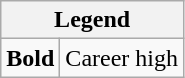<table class="wikitable mw-collapsible mw-collapsed">
<tr>
<th colspan="2">Legend</th>
</tr>
<tr>
<td><strong>Bold</strong></td>
<td>Career high</td>
</tr>
</table>
